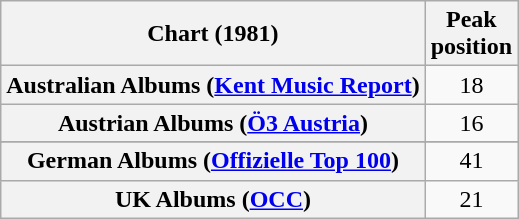<table class="wikitable sortable plainrowheaders" style="text-align:center">
<tr>
<th scope=col>Chart (1981)</th>
<th scope=col>Peak<br>position</th>
</tr>
<tr>
<th scope=row>Australian Albums (<a href='#'>Kent Music Report</a>)</th>
<td>18</td>
</tr>
<tr>
<th scope=row>Austrian Albums  (<a href='#'>Ö3 Austria</a>)</th>
<td>16</td>
</tr>
<tr>
</tr>
<tr>
<th scope=row>German Albums (<a href='#'>Offizielle Top 100</a>)</th>
<td>41</td>
</tr>
<tr>
<th scope=row>UK Albums (<a href='#'>OCC</a>)</th>
<td>21</td>
</tr>
</table>
